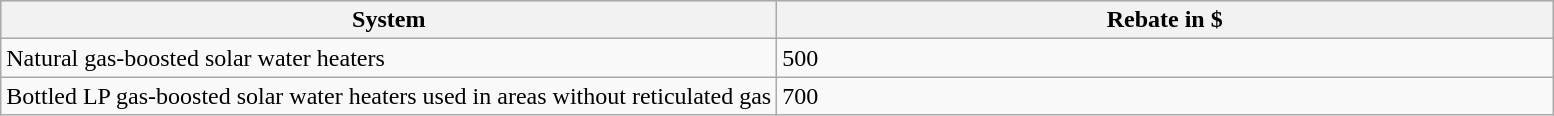<table class="wikitable sortable">
<tr style="background:#C1D8FF;">
<th style="width:50%;"><strong>System</strong></th>
<th style="width:50%;"><strong>Rebate in $</strong></th>
</tr>
<tr>
<td>Natural gas-boosted solar water heaters</td>
<td>500</td>
</tr>
<tr>
<td>Bottled LP gas-boosted solar water heaters used in areas without reticulated gas</td>
<td>700</td>
</tr>
</table>
